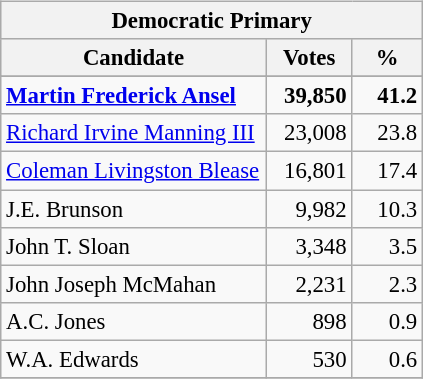<table class="wikitable" align="left" style="margin: 1em 1em 1em 0; background: #f9f9f9; font-size: 95%;">
<tr style="background-color:#E9E9E9">
<th colspan="3">Democratic Primary</th>
</tr>
<tr style="background-color:#E9E9E9">
<th colspan="1" style="width: 170px">Candidate</th>
<th style="width: 50px">Votes</th>
<th style="width: 40px">%</th>
</tr>
<tr>
</tr>
<tr>
<td><strong><a href='#'>Martin Frederick Ansel</a></strong></td>
<td align="right"><strong>39,850</strong></td>
<td align="right"><strong>41.2</strong></td>
</tr>
<tr>
<td><a href='#'>Richard Irvine Manning III</a></td>
<td align="right">23,008</td>
<td align="right">23.8</td>
</tr>
<tr>
<td><a href='#'>Coleman Livingston Blease</a></td>
<td align="right">16,801</td>
<td align="right">17.4</td>
</tr>
<tr>
<td>J.E. Brunson</td>
<td align="right">9,982</td>
<td align="right">10.3</td>
</tr>
<tr>
<td>John T. Sloan</td>
<td align="right">3,348</td>
<td align="right">3.5</td>
</tr>
<tr>
<td>John Joseph McMahan</td>
<td align="right">2,231</td>
<td align="right">2.3</td>
</tr>
<tr>
<td>A.C. Jones</td>
<td align="right">898</td>
<td align="right">0.9</td>
</tr>
<tr>
<td>W.A. Edwards</td>
<td align="right">530</td>
<td align="right">0.6</td>
</tr>
<tr>
</tr>
</table>
